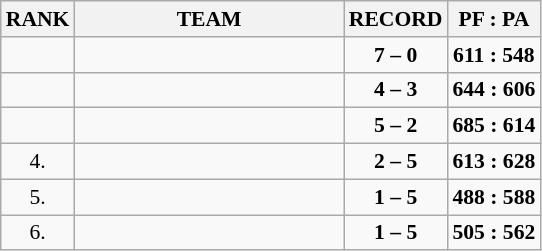<table class="wikitable" style="border-collapse: collapse; font-size: 90%;">
<tr>
<th>RANK</th>
<th align="left" style="width: 12em">TEAM</th>
<th>RECORD</th>
<th>PF : PA</th>
</tr>
<tr>
<td align="center"></td>
<td></td>
<td align="center"><strong>7 – 0</strong></td>
<td align="center"><strong>611 : 548</strong></td>
</tr>
<tr>
<td align="center"></td>
<td></td>
<td align="center"><strong>4 – 3</strong></td>
<td align="center"><strong>644 : 606</strong></td>
</tr>
<tr>
<td align="center"></td>
<td></td>
<td align="center"><strong>5 – 2</strong></td>
<td align="center"><strong>685 : 614</strong></td>
</tr>
<tr>
<td align="center">4.</td>
<td></td>
<td align="center"><strong>2 – 5</strong></td>
<td align="center"><strong>613 : 628</strong></td>
</tr>
<tr>
<td align="center">5.</td>
<td></td>
<td align="center"><strong>1 – 5</strong></td>
<td align="center"><strong>488 : 588</strong></td>
</tr>
<tr>
<td align="center">6.</td>
<td></td>
<td align="center"><strong>1 – 5</strong></td>
<td align="center"><strong>505 : 562</strong></td>
</tr>
</table>
